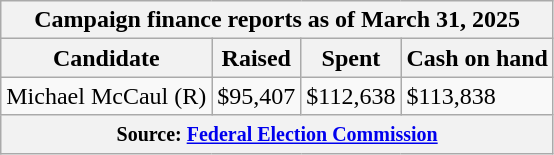<table class="wikitable sortable">
<tr>
<th colspan=4>Campaign finance reports as of March 31, 2025</th>
</tr>
<tr style="text-align:center;">
<th>Candidate</th>
<th>Raised</th>
<th>Spent</th>
<th>Cash on hand</th>
</tr>
<tr>
<td>Michael McCaul (R)</td>
<td>$95,407</td>
<td>$112,638</td>
<td>$113,838</td>
</tr>
<tr>
<th colspan="4"><small>Source: <a href='#'>Federal Election Commission</a></small></th>
</tr>
</table>
